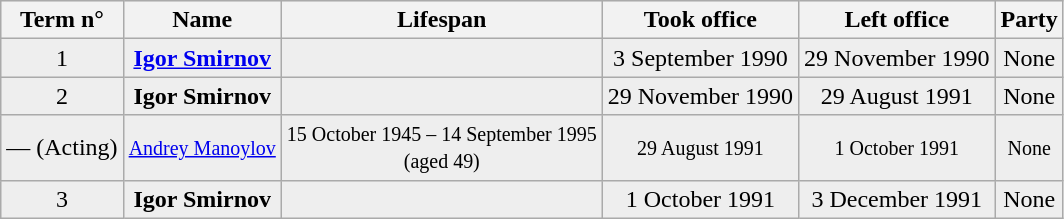<table class="wikitable" style="background:#EEEEEE; text-align:center;">
<tr>
<th>Term n°</th>
<th>Name</th>
<th>Lifespan</th>
<th>Took office</th>
<th>Left office</th>
<th>Party</th>
</tr>
<tr>
<td>1</td>
<td><strong><a href='#'>Igor Smirnov</a></strong></td>
<td></td>
<td>3 September 1990</td>
<td>29 November 1990</td>
<td>None</td>
</tr>
<tr>
<td>2</td>
<td><strong>Igor Smirnov</strong></td>
<td></td>
<td>29 November 1990</td>
<td>29 August 1991</td>
<td>None</td>
</tr>
<tr>
<td>— (Acting)</td>
<td><small><a href='#'>Andrey Manoylov</a></small></td>
<td><small>15 October 1945 – 14 September 1995<br>(aged 49)</small></td>
<td><small>29 August 1991</small></td>
<td><small>1 October 1991</small></td>
<td><small>None</small></td>
</tr>
<tr>
<td>3</td>
<td><strong>Igor Smirnov</strong></td>
<td></td>
<td>1 October 1991</td>
<td>3 December 1991</td>
<td>None</td>
</tr>
</table>
